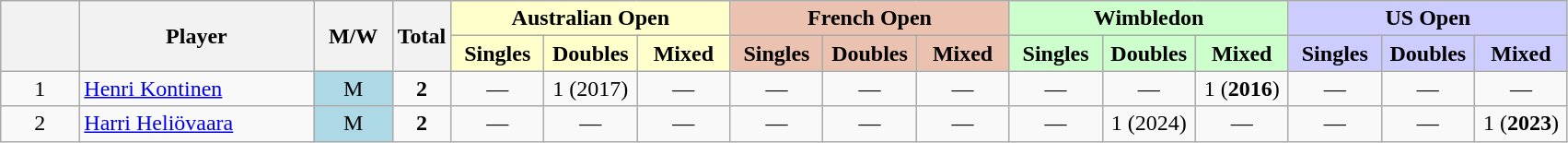<table class="wikitable mw-datatable sortable" style="text-align:center;">
<tr>
<th data-sort-type="number" width="5%" rowspan="2"></th>
<th width="15%" rowspan="2">Player</th>
<th width="5%"  rowspan="2">M/W</th>
<th rowspan="2">Total</th>
<th colspan="3" style="background:#ffc;">Australian Open</th>
<th colspan="3" style="background:#ebc2af;">French Open</th>
<th colspan="3" style="background:#cfc;">Wimbledon</th>
<th colspan="3" style="background:#ccf;">US Open</th>
</tr>
<tr>
<th style="background:#ffc; width:60px;">Singles</th>
<th style="background:#ffc; width:60px;">Doubles</th>
<th style="background:#ffc; width:60px;">Mixed</th>
<th style="background:#ebc2af; width:60px;">Singles</th>
<th style="background:#ebc2af; width:60px;">Doubles</th>
<th style="background:#ebc2af; width:60px;">Mixed</th>
<th style="background:#cfc; width:60px;">Singles</th>
<th style="background:#cfc; width:60px;">Doubles</th>
<th style="background:#cfc; width:60px;">Mixed</th>
<th style="background:#ccf; width:60px;">Singles</th>
<th style="background:#ccf; width:60px;">Doubles</th>
<th style="background:#ccf; width:60px;">Mixed</th>
</tr>
<tr>
<td>1</td>
<td style="text-align:left"><a href='#'>Henri Kontinen</a></td>
<td style="background:lightblue;">M</td>
<td><strong>2</strong></td>
<td>—</td>
<td>1 (2017)</td>
<td>—</td>
<td>—</td>
<td>—</td>
<td>—</td>
<td>—</td>
<td>—</td>
<td>1 (<strong>2016</strong>)</td>
<td>—</td>
<td>—</td>
<td>—</td>
</tr>
<tr>
<td>2</td>
<td style="text-align:left"><a href='#'>Harri Heliövaara</a></td>
<td style="background:lightblue;">M</td>
<td><strong>2</strong></td>
<td>—</td>
<td>—</td>
<td>—</td>
<td>—</td>
<td>—</td>
<td>—</td>
<td>—</td>
<td>1 (2024)</td>
<td>—</td>
<td>—</td>
<td>—</td>
<td>1 (<strong>2023</strong>)</td>
</tr>
</table>
